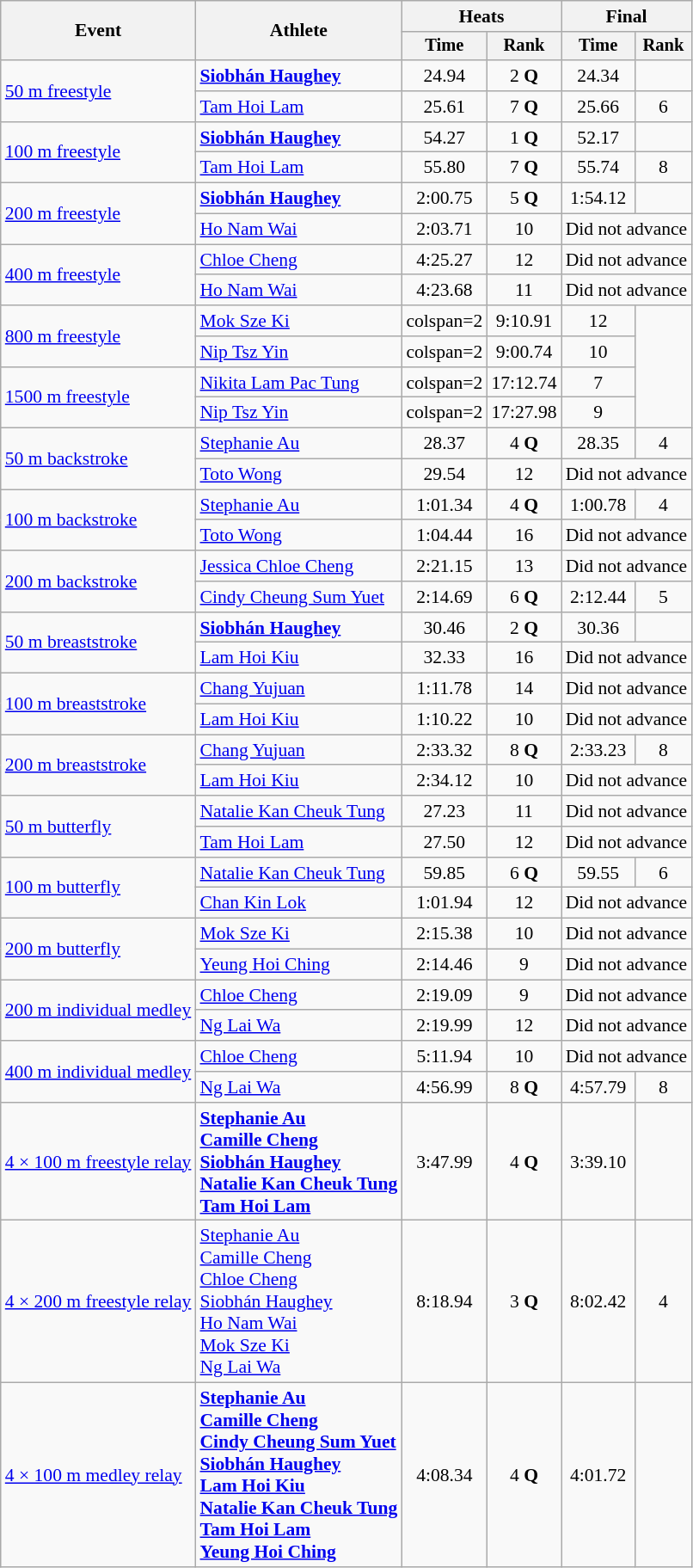<table class=wikitable style="font-size:90%">
<tr>
<th rowspan="2">Event</th>
<th rowspan="2">Athlete</th>
<th colspan="2">Heats</th>
<th colspan="2">Final</th>
</tr>
<tr style="font-size:95%">
<th>Time</th>
<th>Rank</th>
<th>Time</th>
<th>Rank</th>
</tr>
<tr align=center>
<td align=left rowspan=2><a href='#'>50 m freestyle</a></td>
<td align=left><strong><a href='#'>Siobhán Haughey</a></strong></td>
<td>24.94</td>
<td>2 <strong>Q</strong></td>
<td>24.34</td>
<td></td>
</tr>
<tr align=center>
<td align=left><a href='#'>Tam Hoi Lam</a></td>
<td>25.61</td>
<td>7 <strong>Q</strong></td>
<td>25.66</td>
<td>6</td>
</tr>
<tr align=center>
<td align=left rowspan=2><a href='#'>100 m freestyle</a></td>
<td align=left><strong><a href='#'>Siobhán Haughey</a></strong></td>
<td>54.27</td>
<td>1 <strong>Q</strong></td>
<td>52.17 </td>
<td></td>
</tr>
<tr align=center>
<td align=left><a href='#'>Tam Hoi Lam</a></td>
<td>55.80</td>
<td>7 <strong>Q</strong></td>
<td>55.74</td>
<td>8</td>
</tr>
<tr align=center>
<td align=left rowspan=2><a href='#'>200 m freestyle</a></td>
<td align=left><strong><a href='#'>Siobhán Haughey</a></strong></td>
<td>2:00.75</td>
<td>5 <strong>Q</strong></td>
<td>1:54.12 </td>
<td></td>
</tr>
<tr align=center>
<td align=left><a href='#'>Ho Nam Wai</a></td>
<td>2:03.71</td>
<td>10</td>
<td colspan=2>Did not advance</td>
</tr>
<tr align=center>
<td align=left rowspan=2><a href='#'>400 m freestyle</a></td>
<td align=left><a href='#'>Chloe Cheng</a></td>
<td>4:25.27</td>
<td>12</td>
<td colspan=2>Did not advance</td>
</tr>
<tr align=center>
<td align=left><a href='#'>Ho Nam Wai</a></td>
<td>4:23.68</td>
<td>11</td>
<td colspan=2>Did not advance</td>
</tr>
<tr align=center>
<td align=left rowspan=2><a href='#'>800 m freestyle</a></td>
<td align=left><a href='#'>Mok Sze Ki</a></td>
<td>colspan=2 </td>
<td>9:10.91</td>
<td>12</td>
</tr>
<tr align=center>
<td align=left><a href='#'>Nip Tsz Yin</a></td>
<td>colspan=2 </td>
<td>9:00.74</td>
<td>10</td>
</tr>
<tr align=center>
<td align=left rowspan=2><a href='#'>1500 m freestyle</a></td>
<td align=left><a href='#'>Nikita Lam Pac Tung</a></td>
<td>colspan=2 </td>
<td>17:12.74</td>
<td>7</td>
</tr>
<tr align=center>
<td align=left><a href='#'>Nip Tsz Yin</a></td>
<td>colspan=2 </td>
<td>17:27.98</td>
<td>9</td>
</tr>
<tr align=center>
<td align=left rowspan=2><a href='#'>50 m backstroke</a></td>
<td align=left><a href='#'>Stephanie Au</a></td>
<td>28.37</td>
<td>4 <strong>Q</strong></td>
<td>28.35</td>
<td>4</td>
</tr>
<tr align=center>
<td align=left><a href='#'>Toto Wong</a></td>
<td>29.54</td>
<td>12</td>
<td colspan=2>Did not advance</td>
</tr>
<tr align=center>
<td align=left rowspan=2><a href='#'>100 m backstroke</a></td>
<td align=left><a href='#'>Stephanie Au</a></td>
<td>1:01.34</td>
<td>4 <strong>Q</strong></td>
<td>1:00.78</td>
<td>4</td>
</tr>
<tr align=center>
<td align=left><a href='#'>Toto Wong</a></td>
<td>1:04.44</td>
<td>16</td>
<td colspan=2>Did not advance</td>
</tr>
<tr align=center>
<td align=left rowspan=2><a href='#'>200 m backstroke</a></td>
<td align=left><a href='#'>Jessica Chloe Cheng</a></td>
<td>2:21.15</td>
<td>13</td>
<td colspan=2>Did not advance</td>
</tr>
<tr align=center>
<td align=left><a href='#'>Cindy Cheung Sum Yuet</a></td>
<td>2:14.69</td>
<td>6 <strong>Q</strong></td>
<td>2:12.44</td>
<td>5</td>
</tr>
<tr align=center>
<td align=left rowspan=2><a href='#'>50 m breaststroke</a></td>
<td align=left><strong><a href='#'>Siobhán Haughey</a></strong></td>
<td>30.46</td>
<td>2 <strong>Q</strong></td>
<td>30.36</td>
<td></td>
</tr>
<tr align=center>
<td align=left><a href='#'>Lam Hoi Kiu</a></td>
<td>32.33</td>
<td>16</td>
<td colspan=2>Did not advance</td>
</tr>
<tr align=center>
<td align=left rowspan=2><a href='#'>100 m breaststroke</a></td>
<td align=left><a href='#'>Chang Yujuan</a></td>
<td>1:11.78</td>
<td>14</td>
<td colspan=2>Did not advance</td>
</tr>
<tr align=center>
<td align=left><a href='#'>Lam Hoi Kiu</a></td>
<td>1:10.22</td>
<td>10</td>
<td colspan=2>Did not advance</td>
</tr>
<tr align=center>
<td align=left rowspan=2><a href='#'>200 m breaststroke</a></td>
<td align=left><a href='#'>Chang Yujuan</a></td>
<td>2:33.32</td>
<td>8 <strong>Q</strong></td>
<td>2:33.23</td>
<td>8</td>
</tr>
<tr align=center>
<td align=left><a href='#'>Lam Hoi Kiu</a></td>
<td>2:34.12</td>
<td>10</td>
<td colspan=2>Did not advance</td>
</tr>
<tr align=center>
<td align=left rowspan=2><a href='#'>50 m butterfly</a></td>
<td align=left><a href='#'>Natalie Kan Cheuk Tung</a></td>
<td>27.23</td>
<td>11</td>
<td colspan=2>Did not advance</td>
</tr>
<tr align=center>
<td align=left><a href='#'>Tam Hoi Lam</a></td>
<td>27.50</td>
<td>12</td>
<td colspan=2>Did not advance</td>
</tr>
<tr align=center>
<td align=left rowspan=2><a href='#'>100 m butterfly</a></td>
<td align=left><a href='#'>Natalie Kan Cheuk Tung</a></td>
<td>59.85</td>
<td>6 <strong>Q</strong></td>
<td>59.55</td>
<td>6</td>
</tr>
<tr align=center>
<td align=left><a href='#'>Chan Kin Lok</a></td>
<td>1:01.94</td>
<td>12</td>
<td colspan=2>Did not advance</td>
</tr>
<tr align=center>
<td align=left rowspan=2><a href='#'>200 m butterfly</a></td>
<td align=left><a href='#'>Mok Sze Ki</a></td>
<td>2:15.38</td>
<td>10</td>
<td colspan=2>Did not advance</td>
</tr>
<tr align=center>
<td align=left><a href='#'>Yeung Hoi Ching</a></td>
<td>2:14.46</td>
<td>9</td>
<td colspan=2>Did not advance</td>
</tr>
<tr align=center>
<td align=left rowspan=2><a href='#'>200 m individual medley</a></td>
<td align=left><a href='#'>Chloe Cheng</a></td>
<td>2:19.09</td>
<td>9</td>
<td colspan=2>Did not advance</td>
</tr>
<tr align=center>
<td align=left><a href='#'>Ng Lai Wa</a></td>
<td>2:19.99</td>
<td>12</td>
<td colspan=2>Did not advance</td>
</tr>
<tr align=center>
<td align=left rowspan=2><a href='#'>400 m individual medley</a></td>
<td align=left><a href='#'>Chloe Cheng</a></td>
<td>5:11.94</td>
<td>10</td>
<td colspan=2>Did not advance</td>
</tr>
<tr align=center>
<td align=left><a href='#'>Ng Lai Wa</a></td>
<td>4:56.99</td>
<td>8 <strong>Q</strong></td>
<td>4:57.79</td>
<td>8</td>
</tr>
<tr align=center>
<td align=left><a href='#'>4 × 100 m freestyle relay</a></td>
<td align=left><strong><a href='#'>Stephanie Au</a><br><a href='#'>Camille Cheng</a><br><a href='#'>Siobhán Haughey</a><br><a href='#'>Natalie Kan Cheuk Tung</a><br><a href='#'>Tam Hoi Lam</a></strong></td>
<td>3:47.99</td>
<td>4 <strong>Q</strong></td>
<td>3:39.10</td>
<td></td>
</tr>
<tr align=center>
<td align=left><a href='#'>4 × 200 m freestyle relay</a></td>
<td align=left><a href='#'>Stephanie Au</a><br><a href='#'>Camille Cheng</a><br><a href='#'>Chloe Cheng</a><br><a href='#'>Siobhán Haughey</a><br><a href='#'>Ho Nam Wai</a><br><a href='#'>Mok Sze Ki</a><br><a href='#'>Ng Lai Wa</a></td>
<td>8:18.94</td>
<td>3 <strong>Q</strong></td>
<td>8:02.42</td>
<td>4</td>
</tr>
<tr align=center>
<td align=left><a href='#'>4 × 100 m medley relay</a></td>
<td align=left><strong><a href='#'>Stephanie Au</a><br><a href='#'>Camille Cheng</a><br><a href='#'>Cindy Cheung Sum Yuet</a><br><a href='#'>Siobhán Haughey</a><br><a href='#'>Lam Hoi Kiu</a><br><a href='#'>Natalie Kan Cheuk Tung</a><br><a href='#'>Tam Hoi Lam</a><br><a href='#'>Yeung Hoi Ching</a></strong></td>
<td>4:08.34</td>
<td>4 <strong>Q</strong></td>
<td>4:01.72</td>
<td></td>
</tr>
</table>
